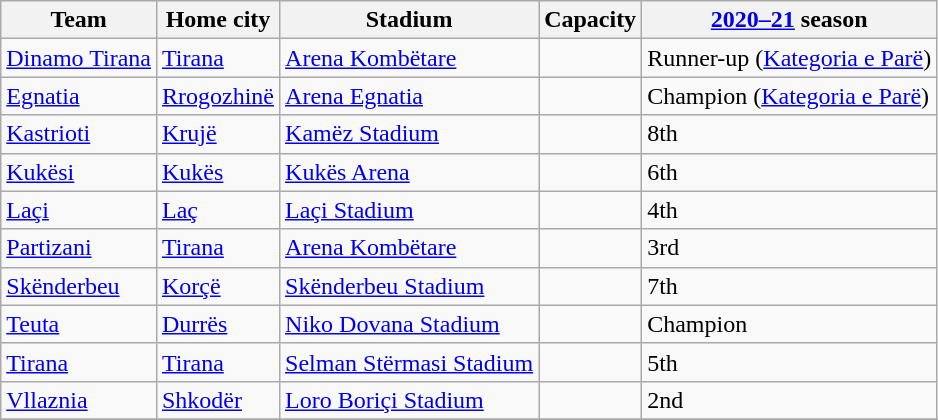<table class="wikitable sortable">
<tr>
<th>Team</th>
<th>Home city</th>
<th>Stadium</th>
<th>Capacity</th>
<th><a href='#'>2020–21</a> season</th>
</tr>
<tr>
<td><a href='#'>Dinamo Tirana</a></td>
<td><a href='#'>Tirana</a></td>
<td><a href='#'>Arena Kombëtare</a></td>
<td style="text-align:center;"></td>
<td>Runner-up (<a href='#'>Kategoria e Parë</a>)</td>
</tr>
<tr>
<td><a href='#'>Egnatia</a></td>
<td><a href='#'>Rrogozhinë</a></td>
<td><a href='#'>Arena Egnatia</a></td>
<td style="text-align:center;"></td>
<td>Champion (<a href='#'>Kategoria e Parë</a>)</td>
</tr>
<tr>
<td><a href='#'>Kastrioti</a></td>
<td><a href='#'>Krujë</a></td>
<td><a href='#'>Kamëz Stadium</a></td>
<td style="text-align:center;"></td>
<td>8th</td>
</tr>
<tr>
<td><a href='#'>Kukësi</a></td>
<td><a href='#'>Kukës</a></td>
<td><a href='#'>Kukës Arena</a></td>
<td style="text-align:center;"></td>
<td>6th</td>
</tr>
<tr>
<td><a href='#'>Laçi</a></td>
<td><a href='#'>Laç</a></td>
<td><a href='#'>Laçi Stadium</a></td>
<td style="text-align:center;"></td>
<td>4th</td>
</tr>
<tr>
<td><a href='#'>Partizani</a></td>
<td><a href='#'>Tirana</a></td>
<td><a href='#'>Arena Kombëtare</a></td>
<td style="text-align:center;"></td>
<td>3rd</td>
</tr>
<tr>
<td><a href='#'>Skënderbeu</a></td>
<td><a href='#'>Korçë</a></td>
<td><a href='#'>Skënderbeu Stadium</a></td>
<td style="text-align:center;"></td>
<td>7th</td>
</tr>
<tr>
<td><a href='#'>Teuta</a></td>
<td><a href='#'>Durrës</a></td>
<td><a href='#'>Niko Dovana Stadium</a></td>
<td style="text-align:center;"></td>
<td>Champion</td>
</tr>
<tr>
<td><a href='#'>Tirana</a></td>
<td><a href='#'>Tirana</a></td>
<td><a href='#'>Selman Stërmasi Stadium</a></td>
<td style="text-align:center;"></td>
<td>5th</td>
</tr>
<tr>
<td><a href='#'>Vllaznia</a></td>
<td><a href='#'>Shkodër</a></td>
<td><a href='#'>Loro Boriçi Stadium</a></td>
<td style="text-align:center;"></td>
<td>2nd</td>
</tr>
<tr>
</tr>
</table>
